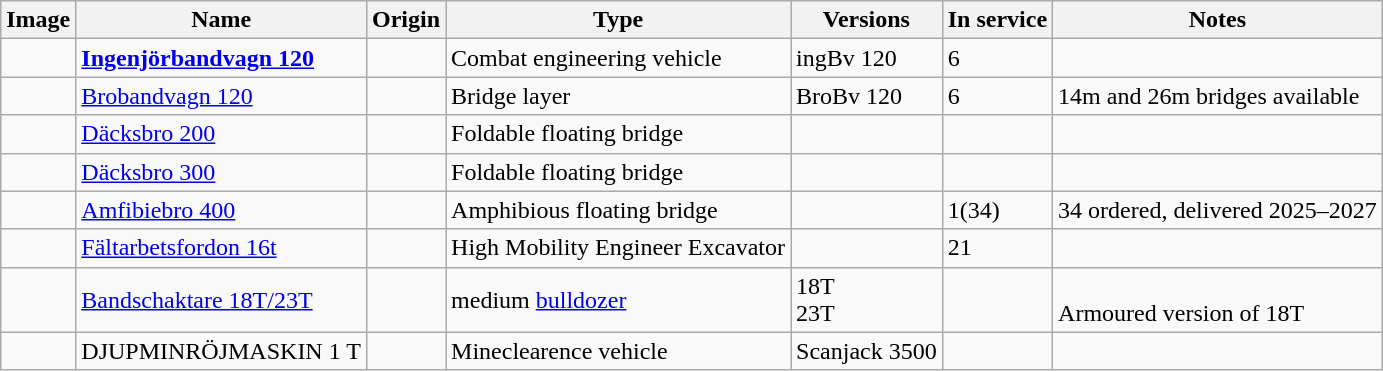<table class="wikitable">
<tr>
<th>Image</th>
<th>Name</th>
<th>Origin</th>
<th>Type</th>
<th>Versions</th>
<th>In service</th>
<th>Notes</th>
</tr>
<tr>
<td></td>
<td><strong><a href='#'>Ingenjörbandvagn 120</a></strong></td>
<td><br></td>
<td>Combat engineering vehicle</td>
<td>ingBv 120</td>
<td>6</td>
<td></td>
</tr>
<tr>
<td></td>
<td><a href='#'>Brobandvagn 120</a></td>
<td><br></td>
<td>Bridge layer</td>
<td>BroBv 120</td>
<td>6</td>
<td>14m and 26m bridges available</td>
</tr>
<tr>
<td></td>
<td><a href='#'>Däcksbro 200</a></td>
<td></td>
<td>Foldable floating bridge</td>
<td></td>
<td></td>
<td></td>
</tr>
<tr>
<td></td>
<td><a href='#'>Däcksbro 300</a></td>
<td></td>
<td>Foldable floating bridge</td>
<td></td>
<td></td>
<td></td>
</tr>
<tr>
<td></td>
<td><a href='#'>Amfibiebro 400</a></td>
<td></td>
<td>Amphibious floating bridge</td>
<td></td>
<td>1(34)</td>
<td>34 ordered, delivered 2025–2027</td>
</tr>
<tr>
<td></td>
<td><a href='#'>Fältarbetsfordon 16t</a></td>
<td></td>
<td>High Mobility Engineer Excavator</td>
<td></td>
<td>21</td>
<td></td>
</tr>
<tr>
<td></td>
<td><a href='#'>Bandschaktare 18T/23T</a></td>
<td></td>
<td>medium <a href='#'>bulldozer</a></td>
<td>18T<br>23T</td>
<td></td>
<td><br>Armoured version of 18T</td>
</tr>
<tr>
<td></td>
<td>DJUPMINRÖJMASKIN 1 T</td>
<td></td>
<td>Mineclearence vehicle</td>
<td>Scanjack 3500</td>
<td></td>
<td></td>
</tr>
</table>
